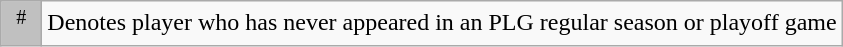<table class="wikitable">
<tr>
<td align="center" bgcolor="#C0C0C0" width="20"><sup>#</sup></td>
<td>Denotes player who has never appeared in an PLG regular season or playoff game</td>
</tr>
</table>
